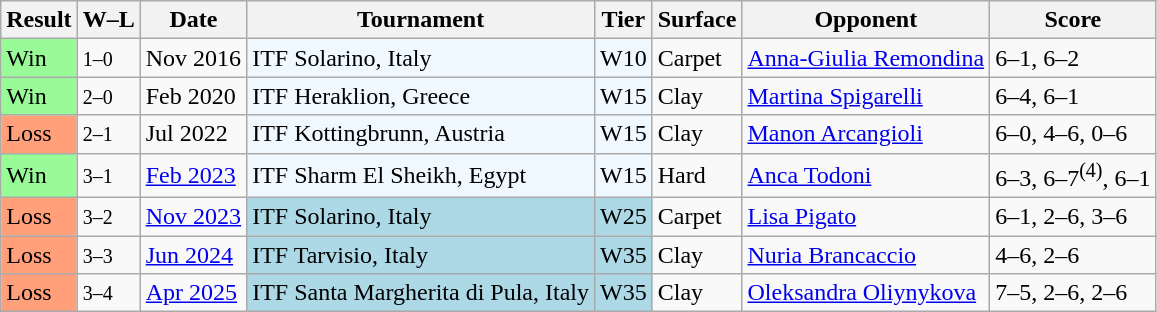<table class="sortable wikitable">
<tr>
<th>Result</th>
<th class="unsortable">W–L</th>
<th>Date</th>
<th>Tournament</th>
<th>Tier</th>
<th>Surface</th>
<th>Opponent</th>
<th class="unsortable">Score</th>
</tr>
<tr>
<td bgcolor="98FB98">Win</td>
<td><small>1–0</small></td>
<td>Nov 2016</td>
<td style="background:#f0f8ff;">ITF Solarino, Italy</td>
<td style="background:#f0f8ff;">W10</td>
<td>Carpet</td>
<td> <a href='#'>Anna-Giulia Remondina</a></td>
<td>6–1, 6–2</td>
</tr>
<tr>
<td bgcolor="98FB98">Win</td>
<td><small>2–0</small></td>
<td>Feb 2020</td>
<td style="background: #f0f8ff;">ITF Heraklion, Greece</td>
<td style="background: #f0f8ff;">W15</td>
<td>Clay</td>
<td> <a href='#'>Martina Spigarelli</a></td>
<td>6–4, 6–1</td>
</tr>
<tr>
<td bgcolor=ffa07a>Loss</td>
<td><small>2–1</small></td>
<td>Jul 2022</td>
<td style="background: #f0f8ff;">ITF Kottingbrunn, Austria</td>
<td style="background: #f0f8ff;">W15</td>
<td>Clay</td>
<td> <a href='#'>Manon Arcangioli</a></td>
<td>6–0, 4–6, 0–6</td>
</tr>
<tr>
<td bgcolor="98FB98">Win</td>
<td><small>3–1</small></td>
<td><a href='#'>Feb 2023</a></td>
<td style="background: #f0f8ff;">ITF Sharm El Sheikh, Egypt</td>
<td style="background: #f0f8ff;">W15</td>
<td>Hard</td>
<td> <a href='#'>Anca Todoni</a></td>
<td>6–3, 6–7<sup>(4)</sup>, 6–1</td>
</tr>
<tr>
<td bgcolor=ffa07a>Loss</td>
<td><small>3–2</small></td>
<td><a href='#'>Nov 2023</a></td>
<td style="background:lightblue;">ITF Solarino, Italy</td>
<td style="background:lightblue;">W25</td>
<td>Carpet</td>
<td> <a href='#'>Lisa Pigato</a></td>
<td>6–1, 2–6, 3–6</td>
</tr>
<tr>
<td bgcolor=ffa07a>Loss</td>
<td><small>3–3</small></td>
<td><a href='#'>Jun 2024</a></td>
<td style="background:lightblue;">ITF Tarvisio, Italy</td>
<td style="background:lightblue;">W35</td>
<td>Clay</td>
<td> <a href='#'>Nuria Brancaccio</a></td>
<td>4–6, 2–6</td>
</tr>
<tr>
<td bgcolor=ffa07a>Loss</td>
<td><small>3–4</small></td>
<td><a href='#'>Apr 2025</a></td>
<td style="background:lightblue;">ITF Santa Margherita di Pula, Italy</td>
<td style="background:lightblue;">W35</td>
<td>Clay</td>
<td> <a href='#'>Oleksandra Oliynykova</a></td>
<td>7–5, 2–6, 2–6</td>
</tr>
</table>
